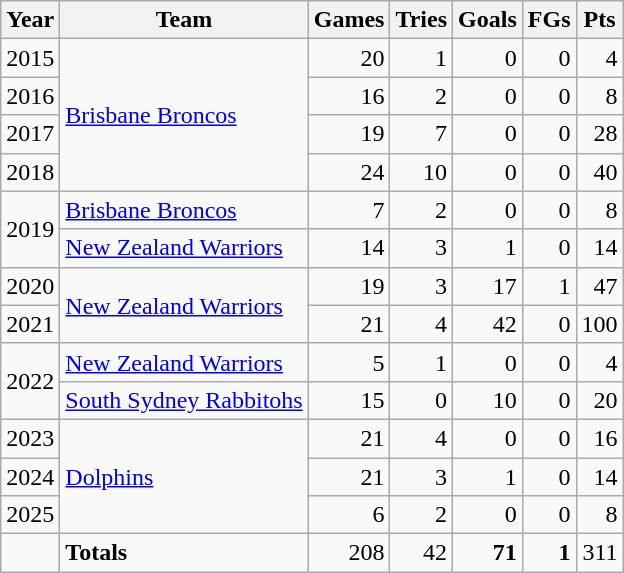<table class="wikitable">
<tr>
<th>Year</th>
<th>Team</th>
<th>Games</th>
<th>Tries</th>
<th>Goals</th>
<th>FGs</th>
<th>Pts</th>
</tr>
<tr>
<td align=center>2015</td>
<td rowspan="4" align="left"> <a href='#'>Brisbane Broncos</a></td>
<td align=right>20</td>
<td align=right>1</td>
<td align=right>0</td>
<td align=right>0</td>
<td align=right>4</td>
</tr>
<tr>
<td align=center>2016</td>
<td align=right>16</td>
<td align=right>2</td>
<td align=right>0</td>
<td align=right>0</td>
<td align=right>8</td>
</tr>
<tr>
<td align=center>2017</td>
<td align=right>19</td>
<td align=right>7</td>
<td align=right>0</td>
<td align=right>0</td>
<td align=right>28</td>
</tr>
<tr>
<td align=center>2018</td>
<td align=right>24</td>
<td align=right>10</td>
<td align=right>0</td>
<td align=right>0</td>
<td align=right>40</td>
</tr>
<tr>
<td rowspan="2" align=center>2019</td>
<td> <a href='#'>Brisbane Broncos</a></td>
<td align="right">7</td>
<td align=right>2</td>
<td align=right>0</td>
<td align=right>0</td>
<td align=right>8</td>
</tr>
<tr>
<td align="left"> <a href='#'>New Zealand Warriors</a></td>
<td align=right>14</td>
<td align=right>3</td>
<td align=right>1</td>
<td align=right>0</td>
<td align=right>14</td>
</tr>
<tr>
<td align=center>2020</td>
<td rowspan="2"> <a href='#'>New Zealand Warriors</a></td>
<td align="right">19</td>
<td align=right>3</td>
<td align=right>17</td>
<td align=right>1</td>
<td align=right>47</td>
</tr>
<tr>
<td align=center>2021</td>
<td align=right>21</td>
<td align=right>4</td>
<td align=right>42</td>
<td align=right>0</td>
<td align=right>100</td>
</tr>
<tr>
<td rowspan="2" align=center>2022</td>
<td> <a href='#'>New Zealand Warriors</a></td>
<td align="right">5</td>
<td align=right>1</td>
<td align=right>0</td>
<td align=right>0</td>
<td align=right>4</td>
</tr>
<tr>
<td align=left> <a href='#'>South Sydney Rabbitohs</a></td>
<td align=right>15</td>
<td align=right>0</td>
<td align=right>10</td>
<td align=right>0</td>
<td align=right>20</td>
</tr>
<tr>
<td align=center>2023</td>
<td rowspan=3 align=left> <a href='#'>Dolphins</a></td>
<td align=right>21</td>
<td align=right>4</td>
<td align=right>0</td>
<td align=right>0</td>
<td align=right>16</td>
</tr>
<tr>
<td align=center>2024</td>
<td align=right>21</td>
<td align=right>3</td>
<td align=right>1</td>
<td align=right>0</td>
<td align=right>14</td>
</tr>
<tr>
<td align=center>2025</td>
<td align=right>6</td>
<td align=right>2</td>
<td align=right>0</td>
<td align=right>0</td>
<td align=right>8</td>
</tr>
<tr>
<td></td>
<td align=left><strong>Totals</strong></td>
<td align=right>208</td>
<td align=right>42</td>
<td align=right><strong>71</strong></td>
<td align=right><strong>1</strong></td>
<td align=right>311</td>
</tr>
</table>
